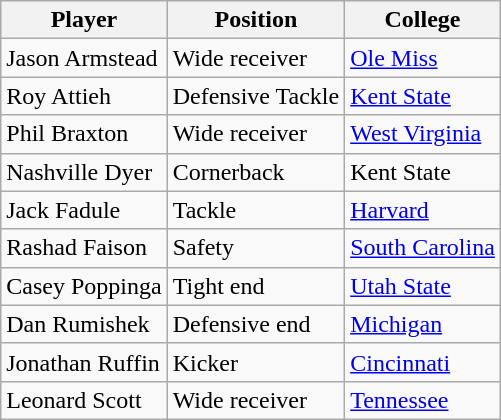<table class="wikitable">
<tr>
<th>Player</th>
<th>Position</th>
<th>College</th>
</tr>
<tr>
<td>Jason Armstead</td>
<td>Wide receiver</td>
<td><a href='#'>Ole Miss</a></td>
</tr>
<tr>
<td>Roy Attieh</td>
<td>Defensive Tackle</td>
<td><a href='#'>Kent State</a></td>
</tr>
<tr>
<td>Phil Braxton</td>
<td>Wide receiver</td>
<td><a href='#'>West Virginia</a></td>
</tr>
<tr>
<td>Nashville Dyer</td>
<td>Cornerback</td>
<td>Kent State</td>
</tr>
<tr>
<td>Jack Fadule</td>
<td>Tackle</td>
<td><a href='#'>Harvard</a></td>
</tr>
<tr>
<td>Rashad Faison</td>
<td>Safety</td>
<td><a href='#'>South Carolina</a></td>
</tr>
<tr>
<td>Casey Poppinga</td>
<td>Tight end</td>
<td><a href='#'>Utah State</a></td>
</tr>
<tr>
<td>Dan Rumishek</td>
<td>Defensive end</td>
<td><a href='#'>Michigan</a></td>
</tr>
<tr>
<td>Jonathan Ruffin</td>
<td>Kicker</td>
<td><a href='#'>Cincinnati</a></td>
</tr>
<tr>
<td>Leonard Scott</td>
<td>Wide receiver</td>
<td><a href='#'>Tennessee</a></td>
</tr>
</table>
